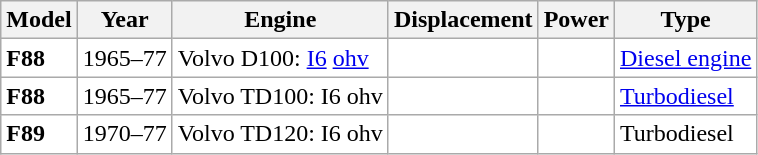<table class="wikitable">
<tr>
<th>Model</th>
<th>Year</th>
<th>Engine</th>
<th>Displacement</th>
<th>Power</th>
<th>Type</th>
</tr>
<tr style="background:#ffffff;">
<td><strong>F88</strong></td>
<td>1965–77</td>
<td>Volvo D100: <a href='#'>I6</a> <a href='#'>ohv</a></td>
<td></td>
<td></td>
<td><a href='#'>Diesel engine</a></td>
</tr>
<tr style="background:#ffffff;">
<td><strong>F88</strong></td>
<td>1965–77</td>
<td>Volvo TD100: I6 ohv</td>
<td></td>
<td></td>
<td><a href='#'>Turbodiesel</a></td>
</tr>
<tr style="background:#ffffff;">
<td><strong>F89</strong></td>
<td>1970–77</td>
<td>Volvo TD120: I6 ohv</td>
<td></td>
<td></td>
<td>Turbodiesel</td>
</tr>
</table>
